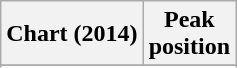<table class="wikitable sortable">
<tr>
<th>Chart (2014)</th>
<th>Peak<br>position</th>
</tr>
<tr>
</tr>
<tr>
</tr>
<tr>
</tr>
<tr>
</tr>
<tr>
</tr>
</table>
